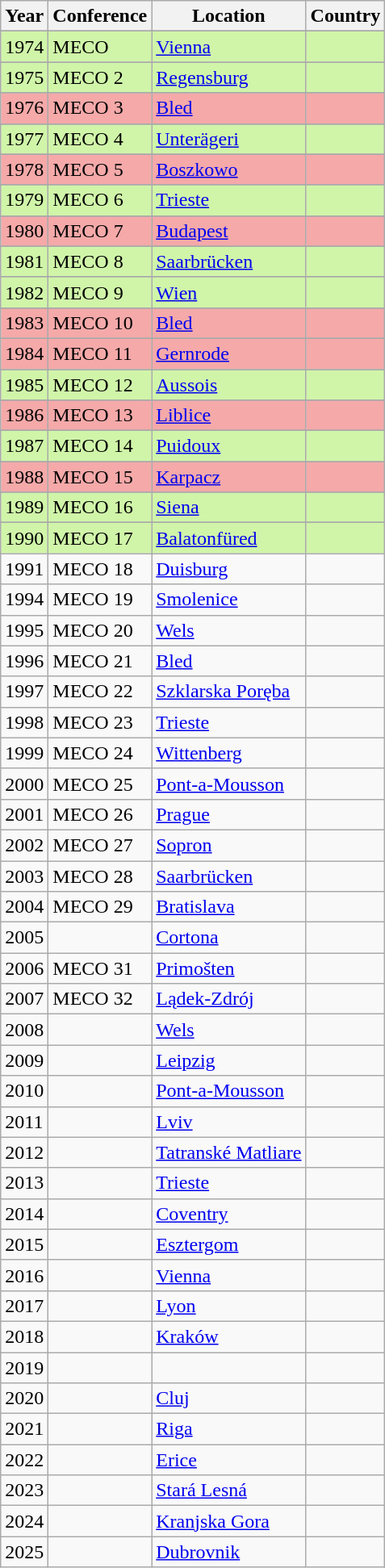<table class="wikitable">
<tr>
<th>Year</th>
<th>Conference</th>
<th>Location</th>
<th>Country</th>
</tr>
<tr>
</tr>
<tr bgcolor="#D0F5A9">
<td>1974</td>
<td>MECO</td>
<td><a href='#'>Vienna</a></td>
<td></td>
</tr>
<tr>
</tr>
<tr bgcolor="#D0F5A9">
<td>1975</td>
<td>MECO 2</td>
<td><a href='#'>Regensburg</a></td>
<td></td>
</tr>
<tr>
</tr>
<tr bgcolor="#F5A9A9">
<td>1976</td>
<td>MECO 3</td>
<td><a href='#'>Bled</a></td>
<td></td>
</tr>
<tr>
</tr>
<tr bgcolor="#D0F5A9">
<td>1977</td>
<td>MECO 4</td>
<td><a href='#'>Unterägeri</a></td>
<td></td>
</tr>
<tr>
</tr>
<tr bgcolor="#F5A9A9">
<td>1978</td>
<td>MECO 5</td>
<td><a href='#'>Boszkowo</a></td>
<td></td>
</tr>
<tr>
</tr>
<tr bgcolor="#D0F5A9">
<td>1979</td>
<td>MECO 6</td>
<td><a href='#'>Trieste</a></td>
<td></td>
</tr>
<tr>
</tr>
<tr bgcolor="#F5A9A9">
<td>1980</td>
<td>MECO 7</td>
<td><a href='#'>Budapest</a></td>
<td></td>
</tr>
<tr>
</tr>
<tr bgcolor="#D0F5A9">
<td>1981</td>
<td>MECO 8</td>
<td><a href='#'>Saarbrücken</a></td>
<td></td>
</tr>
<tr>
</tr>
<tr bgcolor="#D0F5A9">
<td>1982</td>
<td>MECO 9</td>
<td><a href='#'>Wien</a></td>
<td></td>
</tr>
<tr>
</tr>
<tr bgcolor="#F5A9A9">
<td>1983</td>
<td>MECO 10</td>
<td><a href='#'>Bled</a></td>
<td></td>
</tr>
<tr>
</tr>
<tr bgcolor="#F5A9A9">
<td>1984</td>
<td>MECO 11</td>
<td><a href='#'>Gernrode</a></td>
<td></td>
</tr>
<tr>
</tr>
<tr bgcolor="#D0F5A9">
<td>1985</td>
<td>MECO 12</td>
<td><a href='#'>Aussois</a></td>
<td></td>
</tr>
<tr>
</tr>
<tr bgcolor="#F5A9A9">
<td>1986</td>
<td>MECO 13</td>
<td><a href='#'>Liblice</a></td>
<td></td>
</tr>
<tr>
</tr>
<tr bgcolor="#D0F5A9">
<td>1987</td>
<td>MECO 14</td>
<td><a href='#'>Puidoux</a></td>
<td></td>
</tr>
<tr>
</tr>
<tr bgcolor="#F5A9A9">
<td>1988</td>
<td>MECO 15</td>
<td><a href='#'>Karpacz</a></td>
<td></td>
</tr>
<tr>
</tr>
<tr bgcolor="#D0F5A9">
<td>1989</td>
<td>MECO 16</td>
<td><a href='#'>Siena</a></td>
<td></td>
</tr>
<tr>
</tr>
<tr bgcolor="#D0F5A9">
<td>1990</td>
<td>MECO 17</td>
<td><a href='#'>Balatonfüred</a></td>
<td></td>
</tr>
<tr>
<td>1991</td>
<td>MECO 18</td>
<td><a href='#'>Duisburg</a></td>
<td></td>
</tr>
<tr>
<td>1994</td>
<td>MECO 19</td>
<td><a href='#'>Smolenice</a></td>
<td></td>
</tr>
<tr>
<td>1995</td>
<td>MECO 20</td>
<td><a href='#'>Wels</a></td>
<td></td>
</tr>
<tr>
<td>1996</td>
<td>MECO 21</td>
<td><a href='#'>Bled</a></td>
<td></td>
</tr>
<tr>
<td>1997</td>
<td>MECO 22</td>
<td><a href='#'>Szklarska Poręba</a></td>
<td></td>
</tr>
<tr>
<td>1998</td>
<td>MECO 23</td>
<td><a href='#'>Trieste</a></td>
<td></td>
</tr>
<tr>
<td>1999</td>
<td>MECO 24</td>
<td><a href='#'>Wittenberg</a></td>
<td></td>
</tr>
<tr>
<td>2000</td>
<td>MECO 25</td>
<td><a href='#'>Pont-a-Mousson</a></td>
<td></td>
</tr>
<tr>
<td>2001</td>
<td>MECO 26</td>
<td><a href='#'>Prague</a></td>
<td></td>
</tr>
<tr>
<td>2002</td>
<td>MECO 27</td>
<td><a href='#'>Sopron</a></td>
<td></td>
</tr>
<tr>
<td>2003</td>
<td>MECO 28</td>
<td><a href='#'>Saarbrücken</a></td>
<td></td>
</tr>
<tr>
<td>2004</td>
<td>MECO 29</td>
<td><a href='#'>Bratislava</a></td>
<td></td>
</tr>
<tr>
<td>2005</td>
<td></td>
<td><a href='#'>Cortona</a></td>
<td></td>
</tr>
<tr>
<td>2006</td>
<td>MECO 31</td>
<td><a href='#'>Primošten</a></td>
<td></td>
</tr>
<tr>
<td>2007</td>
<td>MECO 32</td>
<td><a href='#'>Lądek-Zdrój</a></td>
<td></td>
</tr>
<tr>
<td>2008</td>
<td></td>
<td><a href='#'>Wels</a></td>
<td></td>
</tr>
<tr>
<td>2009</td>
<td></td>
<td><a href='#'>Leipzig</a></td>
<td></td>
</tr>
<tr>
<td>2010</td>
<td></td>
<td><a href='#'>Pont-a-Mousson</a></td>
<td></td>
</tr>
<tr>
<td>2011</td>
<td></td>
<td><a href='#'>Lviv</a></td>
<td></td>
</tr>
<tr>
<td>2012</td>
<td></td>
<td><a href='#'>Tatranské Matliare</a></td>
<td></td>
</tr>
<tr>
<td>2013</td>
<td></td>
<td><a href='#'>Trieste</a></td>
<td></td>
</tr>
<tr>
<td>2014</td>
<td></td>
<td><a href='#'>Coventry</a></td>
<td></td>
</tr>
<tr>
<td>2015</td>
<td></td>
<td><a href='#'>Esztergom</a></td>
<td></td>
</tr>
<tr>
<td>2016</td>
<td></td>
<td><a href='#'>Vienna</a></td>
<td></td>
</tr>
<tr>
<td>2017</td>
<td></td>
<td><a href='#'>Lyon</a></td>
<td></td>
</tr>
<tr>
<td>2018</td>
<td></td>
<td><a href='#'>Kraków</a></td>
<td></td>
</tr>
<tr>
<td>2019</td>
<td></td>
<td></td>
<td></td>
</tr>
<tr>
<td>2020</td>
<td></td>
<td><a href='#'>Cluj</a></td>
<td></td>
</tr>
<tr>
<td>2021</td>
<td></td>
<td><a href='#'>Riga</a></td>
<td></td>
</tr>
<tr>
<td>2022</td>
<td></td>
<td><a href='#'>Erice</a></td>
<td></td>
</tr>
<tr>
<td>2023</td>
<td></td>
<td><a href='#'>Stará Lesná</a></td>
<td></td>
</tr>
<tr>
<td>2024</td>
<td></td>
<td><a href='#'>Kranjska Gora</a></td>
<td></td>
</tr>
<tr>
<td>2025</td>
<td></td>
<td><a href='#'>Dubrovnik</a></td>
<td></td>
</tr>
</table>
